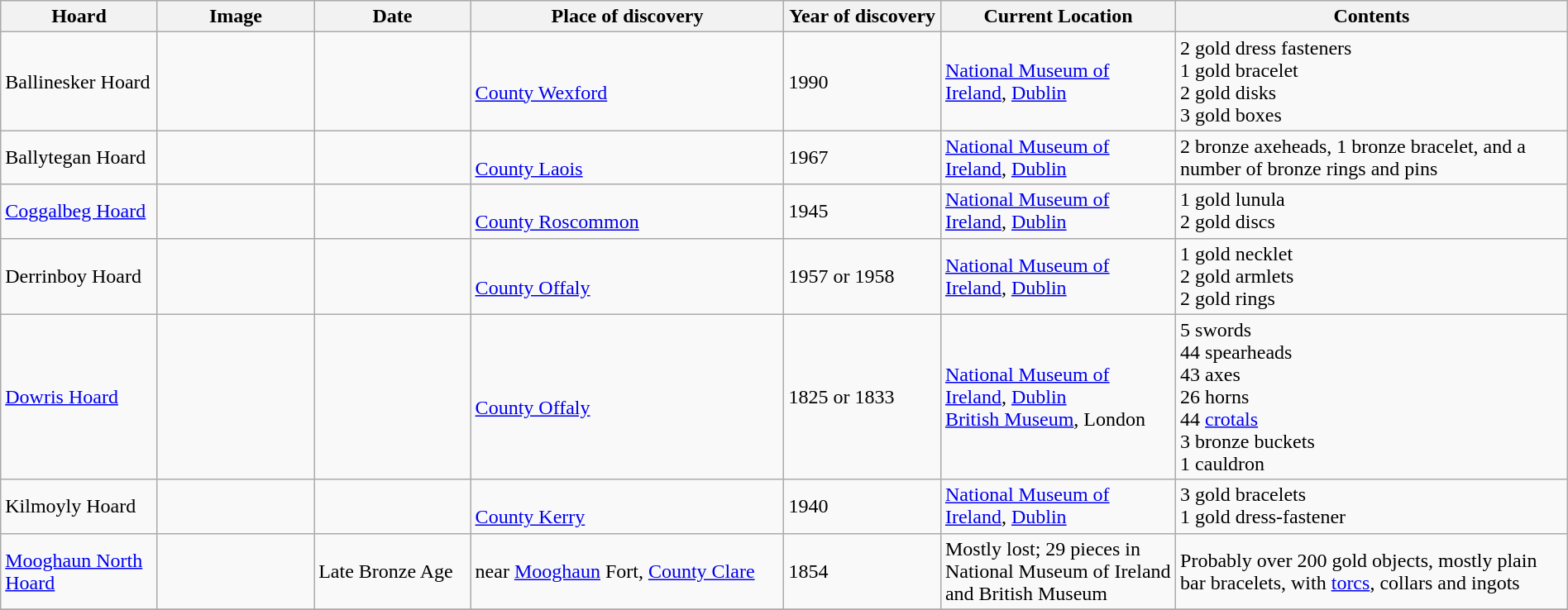<table class="wikitable sortable" style="width: 100%">
<tr>
<th width="10%">Hoard</th>
<th width="10%">Image</th>
<th width="10%">Date</th>
<th width="20%">Place of discovery</th>
<th width="10%">Year of discovery</th>
<th width="15%">Current Location</th>
<th class="unsortable" width="25%">Contents</th>
</tr>
<tr>
<td>Ballinesker Hoard</td>
<td></td>
<td></td>
<td><br><a href='#'>County Wexford</a><br><small></small></td>
<td>1990</td>
<td><a href='#'>National Museum of Ireland</a>, <a href='#'>Dublin</a></td>
<td>2 gold dress fasteners<br>1 gold bracelet<br>2 gold disks<br>3 gold boxes</td>
</tr>
<tr>
<td>Ballytegan Hoard</td>
<td></td>
<td></td>
<td><br><a href='#'>County Laois</a><br><small></small></td>
<td>1967</td>
<td><a href='#'>National Museum of Ireland</a>, <a href='#'>Dublin</a></td>
<td>2 bronze axeheads, 1 bronze bracelet, and a number of bronze rings and pins</td>
</tr>
<tr>
<td><a href='#'>Coggalbeg Hoard</a></td>
<td></td>
<td></td>
<td><br><a href='#'>County Roscommon</a><br><small></small></td>
<td>1945</td>
<td><a href='#'>National Museum of Ireland</a>, <a href='#'>Dublin</a></td>
<td>1 gold lunula<br>2 gold discs</td>
</tr>
<tr>
<td>Derrinboy Hoard</td>
<td></td>
<td></td>
<td><br><a href='#'>County Offaly</a><br><small></small></td>
<td>1957 or 1958</td>
<td><a href='#'>National Museum of Ireland</a>, <a href='#'>Dublin</a></td>
<td>1 gold necklet<br>2 gold armlets<br>2 gold rings</td>
</tr>
<tr>
<td><a href='#'>Dowris Hoard</a></td>
<td></td>
<td></td>
<td><br><a href='#'>County Offaly</a><br><small></small></td>
<td>1825 or 1833</td>
<td><a href='#'>National Museum of Ireland</a>, <a href='#'>Dublin</a><br><a href='#'>British Museum</a>, London</td>
<td>5 swords<br>44 spearheads<br>43 axes<br>26 horns<br>44 <a href='#'>crotals</a><br>3 bronze buckets<br>1 cauldron</td>
</tr>
<tr>
<td>Kilmoyly Hoard</td>
<td></td>
<td></td>
<td><br><a href='#'>County Kerry</a><br><small></small></td>
<td>1940</td>
<td><a href='#'>National Museum of Ireland</a>, <a href='#'>Dublin</a></td>
<td>3 gold bracelets<br>1 gold dress-fastener</td>
</tr>
<tr>
<td><a href='#'>Mooghaun North Hoard</a></td>
<td></td>
<td>Late Bronze Age</td>
<td>near <a href='#'>Mooghaun</a> Fort, <a href='#'>County Clare</a></td>
<td>1854</td>
<td>Mostly lost; 29 pieces in National Museum of Ireland and British Museum</td>
<td>Probably over 200 gold objects, mostly plain bar bracelets, with <a href='#'>torcs</a>, collars and ingots</td>
</tr>
<tr>
</tr>
</table>
